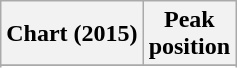<table class="wikitable sortable plainrowheaders" style="text-align:center">
<tr>
<th scope="col">Chart (2015)</th>
<th scope="col">Peak<br>position</th>
</tr>
<tr>
</tr>
<tr>
</tr>
<tr>
</tr>
</table>
